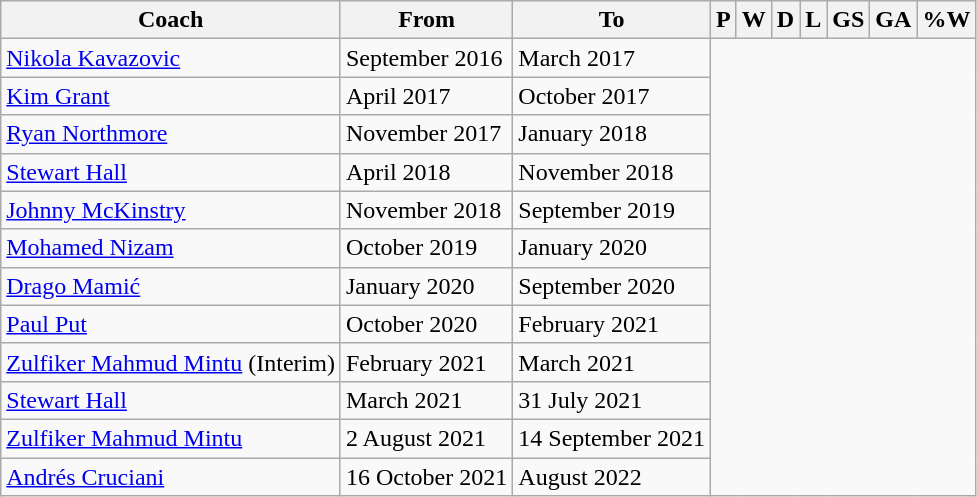<table class="wikitable sortable" style="text-align: center">
<tr>
<th>Coach</th>
<th class="unsortable">From</th>
<th class="unsortable">To</th>
<th abbr="1">P</th>
<th abbr="1">W</th>
<th abbr="0">D</th>
<th abbr="1">L</th>
<th abbr="2">GS</th>
<th abbr="4">GA</th>
<th abbr="50">%W</th>
</tr>
<tr>
<td align=left> <a href='#'>Nikola Kavazovic</a></td>
<td align=left>September 2016</td>
<td align=left>March 2017<br></td>
</tr>
<tr>
<td align=left> <a href='#'>Kim Grant</a></td>
<td align=left>April 2017</td>
<td align=left>October 2017<br></td>
</tr>
<tr>
<td align=left> <a href='#'>Ryan Northmore</a></td>
<td align=left>November 2017</td>
<td align=left>January 2018<br></td>
</tr>
<tr>
<td align=left> <a href='#'>Stewart Hall</a></td>
<td align=left>April 2018</td>
<td align=left>November 2018<br></td>
</tr>
<tr>
<td align=left> <a href='#'>Johnny McKinstry</a></td>
<td align=left>November 2018</td>
<td align=left>September 2019<br></td>
</tr>
<tr>
<td align=left> <a href='#'>Mohamed Nizam</a></td>
<td align=left>October 2019</td>
<td align=left>January 2020<br></td>
</tr>
<tr>
<td align=left> <a href='#'>Drago Mamić</a></td>
<td align=left>January 2020</td>
<td align=left>September 2020<br></td>
</tr>
<tr>
<td align=left> <a href='#'>Paul Put</a></td>
<td align=left>October 2020</td>
<td align=left>February 2021<br></td>
</tr>
<tr>
<td align=left> <a href='#'>Zulfiker Mahmud Mintu</a> (Interim)</td>
<td align=left>February 2021</td>
<td align=left>March 2021<br></td>
</tr>
<tr>
<td align=left> <a href='#'>Stewart Hall</a></td>
<td align=left>March 2021</td>
<td align=left>31 July 2021<br></td>
</tr>
<tr>
<td align=left> <a href='#'>Zulfiker Mahmud Mintu</a></td>
<td align=left>2 August 2021</td>
<td align=left>14 September 2021<br></td>
</tr>
<tr>
<td align=left> <a href='#'>Andrés Cruciani</a></td>
<td align=left>16 October 2021</td>
<td align=left>August 2022<br></td>
</tr>
</table>
